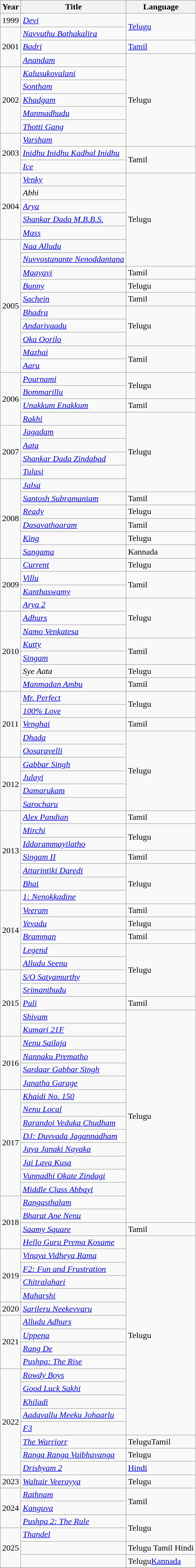<table class="wikitable sortable">
<tr>
<th>Year</th>
<th>Title</th>
<th>Language</th>
</tr>
<tr>
<td>1999</td>
<td><em><a href='#'>Devi</a></em></td>
<td rowspan="2"><a href='#'>Telugu</a></td>
</tr>
<tr>
<td rowspan="3">2001</td>
<td><em><a href='#'>Navvuthu Bathakalira</a></em></td>
</tr>
<tr>
<td><em><a href='#'>Badri</a></em></td>
<td><a href='#'>Tamil</a></td>
</tr>
<tr>
<td><em><a href='#'>Anandam</a></em></td>
<td rowspan="7">Telugu</td>
</tr>
<tr>
<td rowspan="5">2002</td>
<td><em><a href='#'>Kalusukovalani</a></em></td>
</tr>
<tr>
<td><em><a href='#'>Sontham</a></em></td>
</tr>
<tr>
<td><em><a href='#'>Khadgam</a></em></td>
</tr>
<tr>
<td><em><a href='#'>Manmadhudu</a></em></td>
</tr>
<tr>
<td><em><a href='#'>Thotti Gang</a></em></td>
</tr>
<tr>
<td rowspan="3">2003</td>
<td><em><a href='#'>Varsham</a></em></td>
</tr>
<tr>
<td><em><a href='#'>Inidhu Inidhu Kadhal Inidhu</a></em></td>
<td rowspan="2">Tamil</td>
</tr>
<tr>
<td><em><a href='#'>Ice</a></em></td>
</tr>
<tr>
<td rowspan="5">2004</td>
<td><em><a href='#'>Venky</a></em></td>
<td rowspan="7">Telugu</td>
</tr>
<tr>
<td><em>Abhi</em></td>
</tr>
<tr>
<td><em><a href='#'>Arya</a></em></td>
</tr>
<tr>
<td><em><a href='#'>Shankar Dada M.B.B.S.</a></em></td>
</tr>
<tr>
<td><em><a href='#'>Mass</a></em></td>
</tr>
<tr>
<td rowspan="10">2005</td>
<td><em><a href='#'>Naa Alludu</a></em></td>
</tr>
<tr>
<td><em><a href='#'>Nuvvostanante Nenoddantana</a></em></td>
</tr>
<tr>
<td><em><a href='#'>Maayavi</a></em></td>
<td>Tamil</td>
</tr>
<tr>
<td><em><a href='#'>Bunny</a></em></td>
<td>Telugu</td>
</tr>
<tr>
<td><em><a href='#'>Sachein</a></em></td>
<td>Tamil</td>
</tr>
<tr>
<td><a href='#'><em>Bhadra</em></a></td>
<td rowspan="3">Telugu</td>
</tr>
<tr>
<td><em><a href='#'>Andarivaadu</a></em></td>
</tr>
<tr>
<td><em><a href='#'>Oka Oorilo</a></em></td>
</tr>
<tr>
<td><em><a href='#'>Mazhai</a></em></td>
<td rowspan="2">Tamil</td>
</tr>
<tr>
<td><em><a href='#'>Aaru</a></em></td>
</tr>
<tr>
<td rowspan="4">2006</td>
<td><em><a href='#'>Pournami</a></em></td>
<td rowspan="2">Telugu</td>
</tr>
<tr>
<td><em><a href='#'>Bommarillu</a></em></td>
</tr>
<tr>
<td><em><a href='#'>Unakkum Enakkum</a></em></td>
<td>Tamil</td>
</tr>
<tr>
<td><em><a href='#'>Rakhi</a></em></td>
<td rowspan="6">Telugu</td>
</tr>
<tr>
<td rowspan="4">2007</td>
<td><em><a href='#'>Jagadam</a></em></td>
</tr>
<tr>
<td><em><a href='#'>Aata</a></em></td>
</tr>
<tr>
<td><em><a href='#'>Shankar Dada Zindabad</a></em></td>
</tr>
<tr>
<td><em><a href='#'>Tulasi</a></em></td>
</tr>
<tr>
<td rowspan="6">2008</td>
<td><em><a href='#'>Jalsa</a></em></td>
</tr>
<tr>
<td><em><a href='#'>Santosh Subramaniam</a></em></td>
<td>Tamil</td>
</tr>
<tr>
<td><em><a href='#'>Ready</a></em></td>
<td>Telugu</td>
</tr>
<tr>
<td><em><a href='#'>Dasavathaaram</a></em></td>
<td>Tamil</td>
</tr>
<tr>
<td><em><a href='#'>King</a></em></td>
<td>Telugu</td>
</tr>
<tr>
<td><em><a href='#'>Sangama</a></em></td>
<td>Kannada</td>
</tr>
<tr>
<td rowspan="4">2009</td>
<td><em><a href='#'>Current</a></em></td>
<td>Telugu</td>
</tr>
<tr>
<td><em><a href='#'>Villu</a></em></td>
<td rowspan="2">Tamil</td>
</tr>
<tr>
<td><em><a href='#'>Kanthaswamy</a></em></td>
</tr>
<tr>
<td><em><a href='#'>Arya 2</a></em></td>
<td rowspan="3">Telugu</td>
</tr>
<tr>
<td rowspan="6">2010</td>
<td><em><a href='#'>Adhurs</a></em></td>
</tr>
<tr>
<td><em><a href='#'>Namo Venkatesa</a></em></td>
</tr>
<tr>
<td><em><a href='#'>Kutty</a></em></td>
<td rowspan="2">Tamil</td>
</tr>
<tr>
<td><em><a href='#'>Singam</a></em></td>
</tr>
<tr>
<td><em>Sye Aata</em></td>
<td>Telugu</td>
</tr>
<tr>
<td><em><a href='#'>Manmadan Ambu</a></em></td>
<td>Tamil</td>
</tr>
<tr>
<td rowspan="5">2011</td>
<td><a href='#'><em>Mr. Perfect</em></a></td>
<td rowspan="2">Telugu</td>
</tr>
<tr>
<td><em><a href='#'>100% Love</a></em></td>
</tr>
<tr>
<td><em><a href='#'>Venghai</a></em></td>
<td>Tamil</td>
</tr>
<tr>
<td><em><a href='#'>Dhada</a></em></td>
<td rowspan="6">Telugu</td>
</tr>
<tr>
<td><em><a href='#'>Oosaravelli</a></em></td>
</tr>
<tr>
<td rowspan="4">2012</td>
<td><em><a href='#'>Gabbar Singh</a></em></td>
</tr>
<tr>
<td><em><a href='#'>Julayi</a></em></td>
</tr>
<tr>
<td><em><a href='#'>Damarukam</a></em></td>
</tr>
<tr>
<td><em><a href='#'>Sarocharu</a></em></td>
</tr>
<tr>
<td rowspan="6">2013</td>
<td><em><a href='#'>Alex Pandian</a></em></td>
<td>Tamil</td>
</tr>
<tr>
<td><em><a href='#'>Mirchi</a></em></td>
<td rowspan="2">Telugu</td>
</tr>
<tr>
<td><em><a href='#'>Iddarammayilatho</a></em></td>
</tr>
<tr>
<td><em><a href='#'>Singam II</a></em></td>
<td>Tamil</td>
</tr>
<tr>
<td><em><a href='#'>Attarintiki Daredi</a></em></td>
<td rowspan="3">Telugu</td>
</tr>
<tr>
<td><em><a href='#'>Bhai</a></em></td>
</tr>
<tr>
<td rowspan="6">2014</td>
<td><em><a href='#'>1: Nenokkadine</a></em></td>
</tr>
<tr>
<td><em><a href='#'>Veeram</a></em></td>
<td>Tamil</td>
</tr>
<tr>
<td><em><a href='#'>Yevadu</a></em></td>
<td>Telugu</td>
</tr>
<tr>
<td><em><a href='#'>Bramman</a></em></td>
<td>Tamil</td>
</tr>
<tr>
<td><em><a href='#'>Legend</a></em></td>
<td rowspan="4">Telugu</td>
</tr>
<tr>
<td><em><a href='#'>Alludu Seenu</a></em></td>
</tr>
<tr>
<td rowspan="5">2015</td>
<td><em><a href='#'>S/O Satyamurthy</a></em></td>
</tr>
<tr>
<td><em><a href='#'>Srimanthudu</a></em></td>
</tr>
<tr>
<td><em><a href='#'>Puli</a></em></td>
<td>Tamil</td>
</tr>
<tr>
<td><em><a href='#'>Shivam</a></em></td>
<td rowspan="16">Telugu</td>
</tr>
<tr>
<td><em><a href='#'>Kumari 21F</a></em></td>
</tr>
<tr>
<td rowspan="4">2016</td>
<td><em><a href='#'>Nenu Sailaja</a></em></td>
</tr>
<tr>
<td><em><a href='#'>Nannaku Prematho</a></em></td>
</tr>
<tr>
<td><em><a href='#'>Sardaar Gabbar Singh</a></em></td>
</tr>
<tr>
<td><em><a href='#'>Janatha Garage</a></em></td>
</tr>
<tr>
<td rowspan="8">2017</td>
<td><em><a href='#'>Khaidi No. 150</a></em></td>
</tr>
<tr>
<td><em><a href='#'>Nenu Local</a></em></td>
</tr>
<tr>
<td><em><a href='#'>Rarandoi Veduka Chudham</a></em></td>
</tr>
<tr>
<td><em><a href='#'>DJ: Duvvada Jagannadham</a></em></td>
</tr>
<tr>
<td><em><a href='#'>Jaya Janaki Nayaka</a></em></td>
</tr>
<tr>
<td><em><a href='#'>Jai Lava Kusa</a></em></td>
</tr>
<tr>
<td><em><a href='#'>Vunnadhi Okate Zindagi</a></em></td>
</tr>
<tr>
<td><em><a href='#'>Middle Class Abbayi</a></em></td>
</tr>
<tr>
<td rowspan="4">2018</td>
<td><em><a href='#'>Rangasthalam</a></em></td>
</tr>
<tr>
<td><em><a href='#'>Bharat Ane Nenu</a></em></td>
</tr>
<tr>
<td><em><a href='#'>Saamy Square</a></em></td>
<td>Tamil</td>
</tr>
<tr>
<td><em><a href='#'>Hello Guru Prema Kosame</a></em></td>
<td rowspan="15">Telugu</td>
</tr>
<tr>
<td rowspan="4">2019</td>
<td><em><a href='#'>Vinaya Vidheya Rama</a></em></td>
</tr>
<tr>
<td><em><a href='#'>F2: Fun and Frustration</a></em></td>
</tr>
<tr>
<td><em><a href='#'>Chitralahari</a></em></td>
</tr>
<tr>
<td><em><a href='#'>Maharshi</a></em></td>
</tr>
<tr>
<td rowspan="1">2020</td>
<td><em><a href='#'>Sarileru Neekevvaru</a></em></td>
</tr>
<tr>
<td rowspan="4">2021</td>
<td><em><a href='#'>Alludu Adhurs</a></em></td>
</tr>
<tr>
<td><em><a href='#'>Uppena</a></em></td>
</tr>
<tr>
<td><em><a href='#'>Rang De</a></em></td>
</tr>
<tr>
<td><a href='#'><em>Pushpa: The Rise</em></a></td>
</tr>
<tr>
<td rowspan="8">2022</td>
<td><em><a href='#'>Rowdy Boys</a></em></td>
</tr>
<tr>
<td><em><a href='#'>Good Luck Sakhi</a></em></td>
</tr>
<tr>
<td><em><a href='#'>Khiladi</a></em></td>
</tr>
<tr>
<td><a href='#'><em>Aadavallu Meeku Johaarlu</em></a></td>
</tr>
<tr>
<td><a href='#'><em>F3</em></a></td>
</tr>
<tr>
<td><em><a href='#'>The Warriorr</a></em></td>
<td>TeluguTamil</td>
</tr>
<tr>
<td><em><a href='#'>Ranga Ranga Vaibhavanga</a></em></td>
<td>Telugu</td>
</tr>
<tr>
<td><em><a href='#'>Drishyam 2</a></em></td>
<td><a href='#'>Hindi</a></td>
</tr>
<tr>
<td>2023</td>
<td><em><a href='#'>Waltair Veerayya</a></em></td>
<td>Telugu</td>
</tr>
<tr>
<td rowspan="3">2024</td>
<td><em><a href='#'>Rathnam</a></em></td>
<td rowspan="2">Tamil</td>
</tr>
<tr>
<td><em><a href='#'>Kanguva</a></em></td>
</tr>
<tr>
<td><em><a href='#'>Pushpa 2: The Rule</a></em></td>
<td rowspan="2">Telugu</td>
</tr>
<tr>
<td rowspan="3">2025</td>
<td><em><a href='#'>Thandel</a></em></td>
</tr>
<tr>
<td></td>
<td>Telugu Tamil Hindi</td>
</tr>
<tr>
<td></td>
<td>Telugu<a href='#'>Kannada</a></td>
</tr>
<tr>
</tr>
</table>
